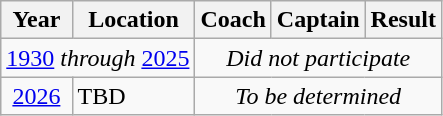<table class="wikitable sortable" style="text-align:center;">
<tr>
<th>Year</th>
<th>Location</th>
<th>Coach</th>
<th>Captain</th>
<th>Result</th>
</tr>
<tr>
<td align=center colspan=2><a href='#'>1930</a> <em>through</em> <a href='#'>2025</a></td>
<td align=center colspan=3 rowspan=1><em>Did not participate</em></td>
</tr>
<tr>
<td><a href='#'>2026</a></td>
<td align=left> TBD</td>
<td colspan=3><em>To be determined</em></td>
</tr>
</table>
